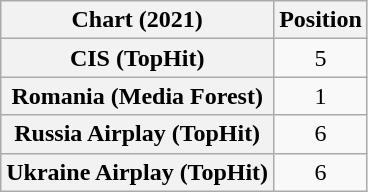<table class="wikitable sortable plainrowheaders" style="text-align:center;">
<tr>
<th scope="col">Chart (2021)</th>
<th scope="col">Position</th>
</tr>
<tr>
<th scope="row">CIS (TopHit)</th>
<td>5</td>
</tr>
<tr>
<th scope="row">Romania (Media Forest)</th>
<td>1</td>
</tr>
<tr>
<th scope="row">Russia Airplay (TopHit)</th>
<td>6</td>
</tr>
<tr>
<th scope="row">Ukraine Airplay (TopHit)</th>
<td>6</td>
</tr>
</table>
